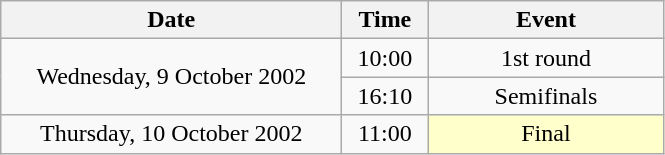<table class = "wikitable" style="text-align:center;">
<tr>
<th width=220>Date</th>
<th width=50>Time</th>
<th width=150>Event</th>
</tr>
<tr>
<td rowspan=2>Wednesday, 9 October 2002</td>
<td>10:00</td>
<td>1st round</td>
</tr>
<tr>
<td>16:10</td>
<td>Semifinals</td>
</tr>
<tr>
<td>Thursday, 10 October 2002</td>
<td>11:00</td>
<td bgcolor=ffffcc>Final</td>
</tr>
</table>
